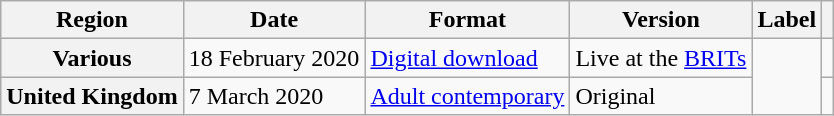<table class="wikitable plainrowheaders">
<tr>
<th>Region</th>
<th>Date</th>
<th>Format</th>
<th>Version</th>
<th>Label</th>
<th></th>
</tr>
<tr>
<th scope="row">Various</th>
<td>18 February 2020</td>
<td><a href='#'>Digital download</a></td>
<td>Live at the <a href='#'>BRITs</a></td>
<td rowspan="2"></td>
<td></td>
</tr>
<tr>
<th scope="row">United Kingdom</th>
<td>7 March 2020</td>
<td><a href='#'>Adult contemporary</a></td>
<td>Original</td>
<td></td>
</tr>
</table>
